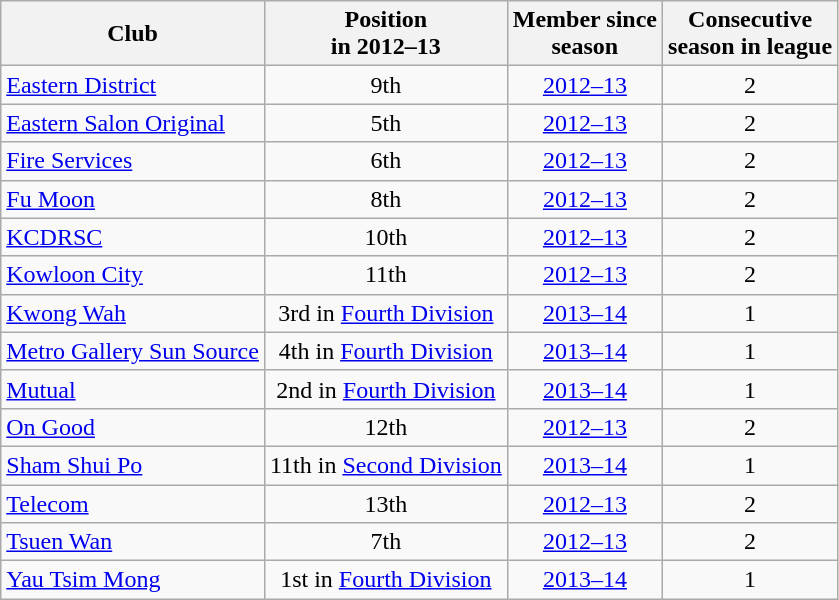<table class="wikitable sortable" style="text-align:center;">
<tr>
<th>Club<br></th>
<th>Position<br>in 2012–13</th>
<th>Member since<br>season</th>
<th>Consecutive<br>season in league</th>
</tr>
<tr>
<td style="text-align:left;"><a href='#'>Eastern District</a></td>
<td>9th</td>
<td><a href='#'>2012–13</a></td>
<td>2</td>
</tr>
<tr>
<td style="text-align:left;"><a href='#'>Eastern Salon Original</a></td>
<td>5th</td>
<td><a href='#'>2012–13</a></td>
<td>2</td>
</tr>
<tr>
<td style="text-align:left;"><a href='#'>Fire Services</a></td>
<td>6th</td>
<td><a href='#'>2012–13</a></td>
<td>2</td>
</tr>
<tr>
<td style="text-align:left;"><a href='#'>Fu Moon</a></td>
<td>8th</td>
<td><a href='#'>2012–13</a></td>
<td>2</td>
</tr>
<tr>
<td style="text-align:left;"><a href='#'>KCDRSC</a></td>
<td>10th</td>
<td><a href='#'>2012–13</a></td>
<td>2</td>
</tr>
<tr>
<td style="text-align:left;"><a href='#'>Kowloon City</a></td>
<td>11th</td>
<td><a href='#'>2012–13</a></td>
<td>2</td>
</tr>
<tr>
<td style="text-align:left;"><a href='#'>Kwong Wah</a></td>
<td>3rd in <a href='#'>Fourth Division</a></td>
<td><a href='#'>2013–14</a></td>
<td>1</td>
</tr>
<tr>
<td style="text-align:left;"><a href='#'>Metro Gallery Sun Source</a></td>
<td>4th in <a href='#'>Fourth Division</a></td>
<td><a href='#'>2013–14</a></td>
<td>1</td>
</tr>
<tr>
<td style="text-align:left;"><a href='#'>Mutual</a></td>
<td>2nd in <a href='#'>Fourth Division</a></td>
<td><a href='#'>2013–14</a></td>
<td>1</td>
</tr>
<tr>
<td style="text-align:left;"><a href='#'>On Good</a></td>
<td>12th</td>
<td><a href='#'>2012–13</a></td>
<td>2</td>
</tr>
<tr>
<td style="text-align:left;"><a href='#'>Sham Shui Po</a></td>
<td>11th in <a href='#'>Second Division</a></td>
<td><a href='#'>2013–14</a></td>
<td>1</td>
</tr>
<tr>
<td style="text-align:left;"><a href='#'>Telecom</a></td>
<td>13th</td>
<td><a href='#'>2012–13</a></td>
<td>2</td>
</tr>
<tr>
<td style="text-align:left;"><a href='#'>Tsuen Wan</a></td>
<td>7th</td>
<td><a href='#'>2012–13</a></td>
<td>2</td>
</tr>
<tr>
<td style="text-align:left;"><a href='#'>Yau Tsim Mong</a></td>
<td>1st in <a href='#'>Fourth Division</a></td>
<td><a href='#'>2013–14</a></td>
<td>1</td>
</tr>
</table>
